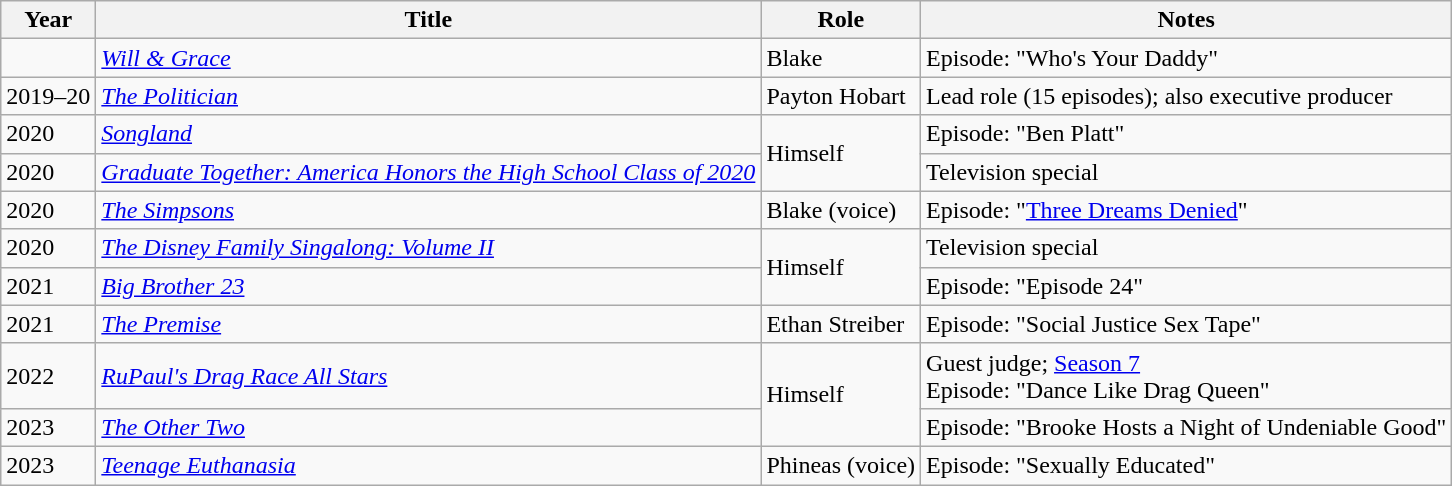<table class="wikitable sortable">
<tr>
<th>Year</th>
<th>Title</th>
<th>Role</th>
<th>Notes</th>
</tr>
<tr>
<td></td>
<td><em><a href='#'>Will & Grace</a></em></td>
<td>Blake</td>
<td>Episode: "Who's Your Daddy"</td>
</tr>
<tr>
<td>2019–20</td>
<td><em><a href='#'>The Politician</a></em></td>
<td>Payton Hobart</td>
<td>Lead role (15 episodes); also executive producer</td>
</tr>
<tr>
<td>2020</td>
<td><em><a href='#'>Songland</a></em></td>
<td rowspan="2">Himself</td>
<td>Episode: "Ben Platt"</td>
</tr>
<tr>
<td>2020</td>
<td><em><a href='#'>Graduate Together: America Honors the High School Class of 2020</a></em></td>
<td>Television special</td>
</tr>
<tr>
<td>2020</td>
<td><em><a href='#'>The Simpsons</a></em></td>
<td>Blake (voice)</td>
<td>Episode: "<a href='#'>Three Dreams Denied</a>"</td>
</tr>
<tr>
<td>2020</td>
<td><em><a href='#'>The Disney Family Singalong: Volume II</a></em></td>
<td rowspan="2">Himself</td>
<td>Television special</td>
</tr>
<tr>
<td>2021</td>
<td><em><a href='#'>Big Brother 23</a></em></td>
<td>Episode: "Episode 24"</td>
</tr>
<tr>
<td>2021</td>
<td><em><a href='#'>The Premise</a></em></td>
<td>Ethan Streiber</td>
<td>Episode: "Social Justice Sex Tape"</td>
</tr>
<tr>
<td>2022</td>
<td><em><a href='#'>RuPaul's Drag Race All Stars</a></em></td>
<td rowspan="2">Himself</td>
<td>Guest judge; <a href='#'>Season 7</a><br>Episode: "Dance Like Drag Queen"</td>
</tr>
<tr>
<td>2023</td>
<td><em><a href='#'>The Other Two</a></em></td>
<td>Episode: "Brooke Hosts a Night of Undeniable Good"</td>
</tr>
<tr>
<td>2023</td>
<td><em><a href='#'>Teenage Euthanasia</a></em></td>
<td>Phineas (voice)</td>
<td>Episode: "Sexually Educated"</td>
</tr>
</table>
